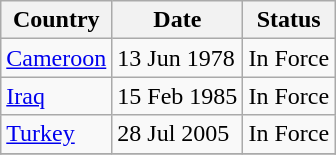<table class="wikitable">
<tr>
<th>Country</th>
<th>Date</th>
<th>Status</th>
</tr>
<tr>
<td><a href='#'>Cameroon</a></td>
<td>13 Jun 1978</td>
<td>In Force</td>
</tr>
<tr>
<td><a href='#'>Iraq</a></td>
<td>15 Feb 1985</td>
<td>In Force</td>
</tr>
<tr>
<td><a href='#'>Turkey</a></td>
<td>28 Jul 2005</td>
<td>In Force</td>
</tr>
<tr>
</tr>
</table>
